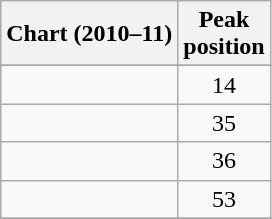<table class="wikitable sortable">
<tr>
<th>Chart (2010–11)</th>
<th>Peak<br>position</th>
</tr>
<tr>
</tr>
<tr>
<td></td>
<td align="center">14</td>
</tr>
<tr>
<td></td>
<td align="center">35</td>
</tr>
<tr>
<td></td>
<td align="center">36</td>
</tr>
<tr>
<td></td>
<td align="center">53</td>
</tr>
<tr>
</tr>
</table>
